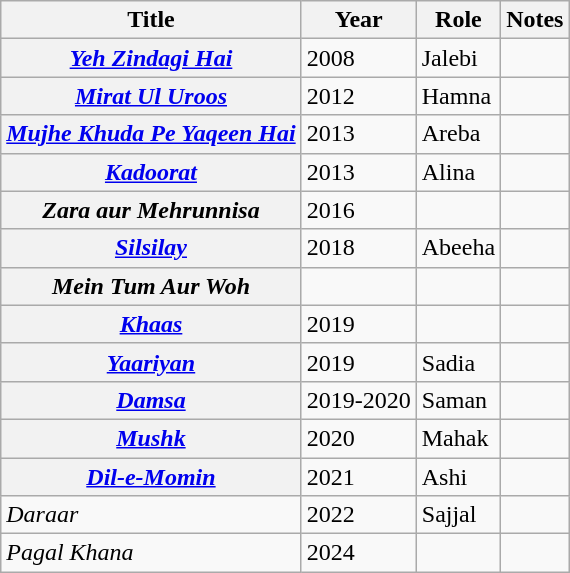<table class="wikitable sortable plainrowheaders">
<tr style="text-align:center;">
<th scope="col">Title</th>
<th scope="col">Year</th>
<th scope="col">Role</th>
<th scope="col">Notes</th>
</tr>
<tr>
<th scope="row"><em><a href='#'>Yeh Zindagi Hai</a></em></th>
<td>2008</td>
<td>Jalebi</td>
<td></td>
</tr>
<tr>
<th scope="row"><em><a href='#'>Mirat Ul Uroos</a></em></th>
<td>2012</td>
<td>Hamna</td>
<td></td>
</tr>
<tr>
<th scope="row"><em><a href='#'>Mujhe Khuda Pe Yaqeen Hai</a></em></th>
<td>2013</td>
<td>Areba</td>
<td></td>
</tr>
<tr>
<th scope="row"><em><a href='#'>Kadoorat</a></em></th>
<td>2013</td>
<td>Alina</td>
<td></td>
</tr>
<tr>
<th scope="row"><em>Zara aur Mehrunnisa</em></th>
<td>2016</td>
<td></td>
<td></td>
</tr>
<tr>
<th scope="row"><em><a href='#'>Silsilay</a></em></th>
<td>2018</td>
<td>Abeeha</td>
<td></td>
</tr>
<tr>
<th scope="row"><em>Mein Tum Aur Woh</em></th>
<td></td>
<td></td>
<td></td>
</tr>
<tr>
<th scope="row"><em><a href='#'>Khaas</a></em></th>
<td>2019</td>
<td></td>
<td></td>
</tr>
<tr>
<th scope="row"><em><a href='#'>Yaariyan</a></em></th>
<td>2019</td>
<td>Sadia</td>
<td></td>
</tr>
<tr>
<th scope="row"><em><a href='#'>Damsa</a></em></th>
<td>2019-2020</td>
<td>Saman</td>
<td></td>
</tr>
<tr>
<th scope="row"><em><a href='#'>Mushk</a></em></th>
<td>2020</td>
<td>Mahak</td>
<td></td>
</tr>
<tr>
<th scope="row"><em><a href='#'>Dil-e-Momin</a></em></th>
<td>2021</td>
<td>Ashi</td>
<td></td>
</tr>
<tr>
<td><em>Daraar</em></td>
<td>2022</td>
<td>Sajjal</td>
<td></td>
</tr>
<tr>
<td><em>Pagal Khana</em></td>
<td>2024</td>
<td></td>
</tr>
</table>
